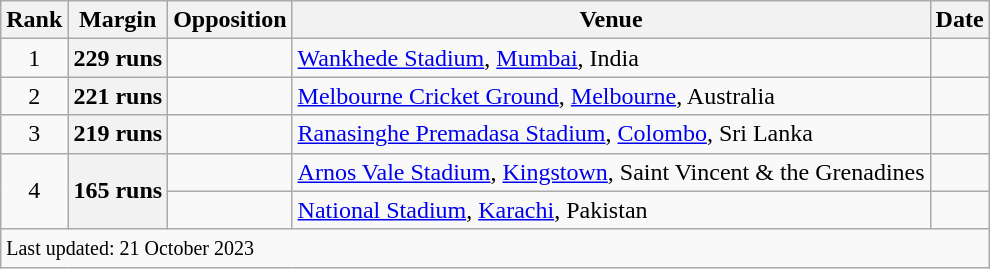<table class="wikitable plainrowheaders">
<tr>
<th scope=col>Rank</th>
<th scope=col>Margin</th>
<th scope=col>Opposition</th>
<th scope=col>Venue</th>
<th scope=col>Date</th>
</tr>
<tr>
<td align=center>1</td>
<th scope=row style="text-align:center;">229 runs</th>
<td></td>
<td><a href='#'>Wankhede Stadium</a>, <a href='#'>Mumbai</a>, India</td>
<td><br></td>
</tr>
<tr>
<td align=center>2</td>
<th scope=row style="text-align:center;">221 runs</th>
<td></td>
<td><a href='#'>Melbourne Cricket Ground</a>, <a href='#'>Melbourne</a>, Australia</td>
<td></td>
</tr>
<tr>
<td align=center>3</td>
<th scope=row style="text-align:center;">219 runs</th>
<td></td>
<td><a href='#'>Ranasinghe Premadasa Stadium</a>, <a href='#'>Colombo</a>, Sri Lanka</td>
<td></td>
</tr>
<tr>
<td align=center rowspan=2>4</td>
<th scope=row style=text-align:center; rowspan=2>165 runs</th>
<td></td>
<td><a href='#'>Arnos Vale Stadium</a>, <a href='#'>Kingstown</a>, Saint Vincent & the Grenadines</td>
<td></td>
</tr>
<tr>
<td></td>
<td><a href='#'>National Stadium</a>, <a href='#'>Karachi</a>, Pakistan</td>
<td></td>
</tr>
<tr>
<td colspan=5><small>Last updated: 21 October 2023</small></td>
</tr>
</table>
